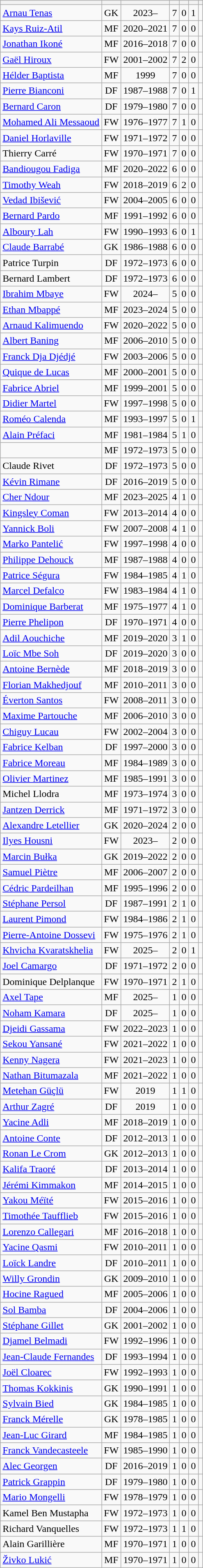<table class="wikitable plainrowheaders sortable" style="text-align:center">
<tr>
<th></th>
<th></th>
<th></th>
<th></th>
<th></th>
<th></th>
<th></th>
</tr>
<tr>
<td align="left"> <a href='#'>Arnau Tenas</a></td>
<td>GK</td>
<td>2023–</td>
<td>7</td>
<td>0</td>
<td>1</td>
<td></td>
</tr>
<tr>
<td align="left"> <a href='#'>Kays Ruiz-Atil</a></td>
<td>MF</td>
<td>2020–2021</td>
<td>7</td>
<td>0</td>
<td>0</td>
<td></td>
</tr>
<tr>
<td align="left"> <a href='#'>Jonathan Ikoné</a></td>
<td>MF</td>
<td>2016–2018</td>
<td>7</td>
<td>0</td>
<td>0</td>
<td></td>
</tr>
<tr>
<td align="left"> <a href='#'>Gaël Hiroux</a></td>
<td>FW</td>
<td>2001–2002</td>
<td>7</td>
<td>2</td>
<td>0</td>
<td></td>
</tr>
<tr>
<td align="left"> <a href='#'>Hélder Baptista</a></td>
<td>MF</td>
<td>1999</td>
<td>7</td>
<td>0</td>
<td>0</td>
<td></td>
</tr>
<tr>
<td align="left"> <a href='#'>Pierre Bianconi</a></td>
<td>DF</td>
<td>1987–1988</td>
<td>7</td>
<td>0</td>
<td>1</td>
<td></td>
</tr>
<tr>
<td align="left"> <a href='#'>Bernard Caron</a></td>
<td>DF</td>
<td>1979–1980</td>
<td>7</td>
<td>0</td>
<td>0</td>
<td></td>
</tr>
<tr>
<td align="left"> <a href='#'>Mohamed Ali Messaoud</a></td>
<td>FW</td>
<td>1976–1977</td>
<td>7</td>
<td>1</td>
<td>0</td>
<td></td>
</tr>
<tr>
<td align="left"> <a href='#'>Daniel Horlaville</a></td>
<td>FW</td>
<td>1971–1972</td>
<td>7</td>
<td>0</td>
<td>0</td>
<td></td>
</tr>
<tr>
<td align="left"> Thierry Carré</td>
<td>FW</td>
<td>1970–1971</td>
<td>7</td>
<td>0</td>
<td>0</td>
<td></td>
</tr>
<tr>
<td align="left"> <a href='#'>Bandiougou Fadiga</a></td>
<td>MF</td>
<td>2020–2022</td>
<td>6</td>
<td>0</td>
<td>0</td>
<td></td>
</tr>
<tr>
<td align="left"> <a href='#'>Timothy Weah</a></td>
<td>FW</td>
<td>2018–2019</td>
<td>6</td>
<td>2</td>
<td>0</td>
<td></td>
</tr>
<tr>
<td align="left"> <a href='#'>Vedad Ibišević</a></td>
<td>FW</td>
<td>2004–2005</td>
<td>6</td>
<td>0</td>
<td>0</td>
<td></td>
</tr>
<tr>
<td align="left"> <a href='#'>Bernard Pardo</a></td>
<td>MF</td>
<td>1991–1992</td>
<td>6</td>
<td>0</td>
<td>0</td>
<td></td>
</tr>
<tr>
<td align="left"> <a href='#'>Alboury Lah</a></td>
<td>FW</td>
<td>1990–1993</td>
<td>6</td>
<td>0</td>
<td>1</td>
<td></td>
</tr>
<tr>
<td align="left"> <a href='#'>Claude Barrabé</a></td>
<td>GK</td>
<td>1986–1988</td>
<td>6</td>
<td>0</td>
<td>0</td>
<td></td>
</tr>
<tr>
<td align="left"> Patrice Turpin</td>
<td>DF</td>
<td>1972–1973</td>
<td>6</td>
<td>0</td>
<td>0</td>
<td></td>
</tr>
<tr>
<td align="left"> Bernard Lambert</td>
<td>DF</td>
<td>1972–1973</td>
<td>6</td>
<td>0</td>
<td>0</td>
<td></td>
</tr>
<tr>
<td align="left"> <a href='#'>Ibrahim Mbaye</a></td>
<td>FW</td>
<td>2024–</td>
<td>5</td>
<td>0</td>
<td>0</td>
<td></td>
</tr>
<tr>
<td align="left"> <a href='#'>Ethan Mbappé</a></td>
<td>MF</td>
<td>2023–2024</td>
<td>5</td>
<td>0</td>
<td>0</td>
<td></td>
</tr>
<tr>
<td align="left"> <a href='#'>Arnaud Kalimuendo</a></td>
<td>FW</td>
<td>2020–2022</td>
<td>5</td>
<td>0</td>
<td>0</td>
<td></td>
</tr>
<tr>
<td align="left"> <a href='#'>Albert Baning</a></td>
<td>MF</td>
<td>2006–2010</td>
<td>5</td>
<td>0</td>
<td>0</td>
<td></td>
</tr>
<tr>
<td align="left"> <a href='#'>Franck Dja Djédjé</a></td>
<td>FW</td>
<td>2003–2006</td>
<td>5</td>
<td>0</td>
<td>0</td>
<td></td>
</tr>
<tr>
<td align="left"> <a href='#'>Quique de Lucas</a></td>
<td>MF</td>
<td>2000–2001</td>
<td>5</td>
<td>0</td>
<td>0</td>
<td></td>
</tr>
<tr>
<td align="left"> <a href='#'>Fabrice Abriel</a></td>
<td>MF</td>
<td>1999–2001</td>
<td>5</td>
<td>0</td>
<td>0</td>
<td></td>
</tr>
<tr>
<td align="left"> <a href='#'>Didier Martel</a></td>
<td>FW</td>
<td>1997–1998</td>
<td>5</td>
<td>0</td>
<td>0</td>
<td></td>
</tr>
<tr>
<td align="left"> <a href='#'>Roméo Calenda</a></td>
<td>MF</td>
<td>1993–1997</td>
<td>5</td>
<td>0</td>
<td>1</td>
<td></td>
</tr>
<tr>
<td align="left"> <a href='#'>Alain Préfaci</a></td>
<td>MF</td>
<td>1981–1984</td>
<td>5</td>
<td>1</td>
<td>0</td>
<td></td>
</tr>
<tr>
<td align="left"> </td>
<td>MF</td>
<td>1972–1973</td>
<td>5</td>
<td>0</td>
<td>0</td>
<td></td>
</tr>
<tr>
<td align="left"> Claude Rivet</td>
<td>DF</td>
<td>1972–1973</td>
<td>5</td>
<td>0</td>
<td>0</td>
<td></td>
</tr>
<tr>
<td align="left"> <a href='#'>Kévin Rimane</a></td>
<td>DF</td>
<td>2016–2019</td>
<td>5</td>
<td>0</td>
<td>0</td>
<td></td>
</tr>
<tr>
<td align="left"> <a href='#'>Cher Ndour</a></td>
<td>MF</td>
<td>2023–2025</td>
<td>4</td>
<td>1</td>
<td>0</td>
<td></td>
</tr>
<tr>
<td align="left"> <a href='#'>Kingsley Coman</a></td>
<td>FW</td>
<td>2013–2014</td>
<td>4</td>
<td>0</td>
<td>0</td>
<td></td>
</tr>
<tr>
<td align="left"> <a href='#'>Yannick Boli</a></td>
<td>FW</td>
<td>2007–2008</td>
<td>4</td>
<td>1</td>
<td>0</td>
<td></td>
</tr>
<tr>
<td align="left"> <a href='#'>Marko Pantelić</a></td>
<td>FW</td>
<td>1997–1998</td>
<td>4</td>
<td>0</td>
<td>0</td>
<td></td>
</tr>
<tr>
<td align="left"> <a href='#'>Philippe Dehouck</a></td>
<td>MF</td>
<td>1987–1988</td>
<td>4</td>
<td>0</td>
<td>0</td>
<td></td>
</tr>
<tr>
<td align="left"> <a href='#'>Patrice Ségura</a></td>
<td>FW</td>
<td>1984–1985</td>
<td>4</td>
<td>1</td>
<td>0</td>
<td></td>
</tr>
<tr>
<td align="left"> <a href='#'>Marcel Defalco</a></td>
<td>FW</td>
<td>1983–1984</td>
<td>4</td>
<td>1</td>
<td>0</td>
<td></td>
</tr>
<tr>
<td align="left"> <a href='#'>Dominique Barberat</a></td>
<td>MF</td>
<td>1975–1977</td>
<td>4</td>
<td>1</td>
<td>0</td>
<td></td>
</tr>
<tr>
<td align="left"> <a href='#'>Pierre Phelipon</a></td>
<td>DF</td>
<td>1970–1971</td>
<td>4</td>
<td>0</td>
<td>0</td>
<td></td>
</tr>
<tr>
<td align="left"> <a href='#'>Adil Aouchiche</a></td>
<td>MF</td>
<td>2019–2020</td>
<td>3</td>
<td>1</td>
<td>0</td>
<td></td>
</tr>
<tr>
<td align="left"> <a href='#'>Loïc Mbe Soh</a></td>
<td>DF</td>
<td>2019–2020</td>
<td>3</td>
<td>0</td>
<td>0</td>
<td></td>
</tr>
<tr>
<td align="left"> <a href='#'>Antoine Bernède</a></td>
<td>MF</td>
<td>2018–2019</td>
<td>3</td>
<td>0</td>
<td>0</td>
<td></td>
</tr>
<tr>
<td align="left"> <a href='#'>Florian Makhedjouf</a></td>
<td>MF</td>
<td>2010–2011</td>
<td>3</td>
<td>0</td>
<td>0</td>
<td></td>
</tr>
<tr>
<td align="left"> <a href='#'>Éverton Santos</a></td>
<td>FW</td>
<td>2008–2011</td>
<td>3</td>
<td>0</td>
<td>0</td>
<td></td>
</tr>
<tr>
<td align="left"> <a href='#'>Maxime Partouche</a></td>
<td>MF</td>
<td>2006–2010</td>
<td>3</td>
<td>0</td>
<td>0</td>
<td></td>
</tr>
<tr>
<td align="left"> <a href='#'>Chiguy Lucau</a></td>
<td>FW</td>
<td>2002–2004</td>
<td>3</td>
<td>0</td>
<td>0</td>
<td></td>
</tr>
<tr>
<td align="left"> <a href='#'>Fabrice Kelban</a></td>
<td>DF</td>
<td>1997–2000</td>
<td>3</td>
<td>0</td>
<td>0</td>
<td></td>
</tr>
<tr>
<td align="left"> <a href='#'>Fabrice Moreau</a></td>
<td>MF</td>
<td>1984–1989</td>
<td>3</td>
<td>0</td>
<td>0</td>
<td></td>
</tr>
<tr>
<td align="left"> <a href='#'>Olivier Martinez</a></td>
<td>MF</td>
<td>1985–1991</td>
<td>3</td>
<td>0</td>
<td>0</td>
<td></td>
</tr>
<tr>
<td align="left"> Michel Llodra</td>
<td>MF</td>
<td>1973–1974</td>
<td>3</td>
<td>0</td>
<td>0</td>
<td></td>
</tr>
<tr>
<td align="left"> <a href='#'>Jantzen Derrick</a></td>
<td>MF</td>
<td>1971–1972</td>
<td>3</td>
<td>0</td>
<td>0</td>
<td></td>
</tr>
<tr>
<td align="left"> <a href='#'>Alexandre Letellier</a></td>
<td>GK</td>
<td>2020–2024</td>
<td>2</td>
<td>0</td>
<td>0</td>
<td></td>
</tr>
<tr>
<td align="left"> <a href='#'>Ilyes Housni</a></td>
<td>FW</td>
<td>2023–</td>
<td>2</td>
<td>0</td>
<td>0</td>
<td></td>
</tr>
<tr>
<td align="left"> <a href='#'>Marcin Bułka</a></td>
<td>GK</td>
<td>2019–2022</td>
<td>2</td>
<td>0</td>
<td>0</td>
<td></td>
</tr>
<tr>
<td align="left"> <a href='#'>Samuel Piètre</a></td>
<td>MF</td>
<td>2006–2007</td>
<td>2</td>
<td>0</td>
<td>0</td>
<td></td>
</tr>
<tr>
<td align="left"> <a href='#'>Cédric Pardeilhan</a></td>
<td>MF</td>
<td>1995–1996</td>
<td>2</td>
<td>0</td>
<td>0</td>
<td></td>
</tr>
<tr>
<td align="left"> <a href='#'>Stéphane Persol</a></td>
<td>DF</td>
<td>1987–1991</td>
<td>2</td>
<td>1</td>
<td>0</td>
<td></td>
</tr>
<tr>
<td align="left"> <a href='#'>Laurent Pimond</a></td>
<td>FW</td>
<td>1984–1986</td>
<td>2</td>
<td>1</td>
<td>0</td>
<td></td>
</tr>
<tr>
<td align="left"> <a href='#'>Pierre-Antoine Dossevi</a></td>
<td>FW</td>
<td>1975–1976</td>
<td>2</td>
<td>1</td>
<td>0</td>
<td></td>
</tr>
<tr>
<td align="left"> <a href='#'>Khvicha Kvaratskhelia</a></td>
<td>FW</td>
<td>2025–</td>
<td>2</td>
<td>0</td>
<td>1</td>
<td></td>
</tr>
<tr>
<td align="left"> <a href='#'>Joel Camargo</a></td>
<td>DF</td>
<td>1971–1972</td>
<td>2</td>
<td>0</td>
<td>0</td>
<td></td>
</tr>
<tr>
<td align="left"> Dominique Delplanque</td>
<td>FW</td>
<td>1970–1971</td>
<td>2</td>
<td>1</td>
<td>0</td>
<td></td>
</tr>
<tr>
<td align="left"> <a href='#'>Axel Tape</a></td>
<td>MF</td>
<td>2025–</td>
<td>1</td>
<td>0</td>
<td>0</td>
<td></td>
</tr>
<tr>
<td align="left"> <a href='#'>Noham Kamara</a></td>
<td>DF</td>
<td>2025–</td>
<td>1</td>
<td>0</td>
<td>0</td>
<td></td>
</tr>
<tr>
<td align="left"> <a href='#'>Djeidi Gassama</a></td>
<td>FW</td>
<td>2022–2023</td>
<td>1</td>
<td>0</td>
<td>0</td>
<td></td>
</tr>
<tr>
<td align="left"> <a href='#'>Sekou Yansané</a></td>
<td>FW</td>
<td>2021–2022</td>
<td>1</td>
<td>0</td>
<td>0</td>
<td></td>
</tr>
<tr>
<td align="left"> <a href='#'>Kenny Nagera</a></td>
<td>FW</td>
<td>2021–2023</td>
<td>1</td>
<td>0</td>
<td>0</td>
<td></td>
</tr>
<tr>
<td align="left"> <a href='#'>Nathan Bitumazala</a></td>
<td>MF</td>
<td>2021–2022</td>
<td>1</td>
<td>0</td>
<td>0</td>
<td></td>
</tr>
<tr>
<td align="left"> <a href='#'>Metehan Güçlü</a></td>
<td>FW</td>
<td>2019</td>
<td>1</td>
<td>1</td>
<td>0</td>
<td></td>
</tr>
<tr>
<td align="left"> <a href='#'>Arthur Zagré</a></td>
<td>DF</td>
<td>2019</td>
<td>1</td>
<td>0</td>
<td>0</td>
<td></td>
</tr>
<tr>
<td align="left"> <a href='#'>Yacine Adli</a></td>
<td>MF</td>
<td>2018–2019</td>
<td>1</td>
<td>0</td>
<td>0</td>
<td></td>
</tr>
<tr>
<td align="left"> <a href='#'>Antoine Conte</a></td>
<td>DF</td>
<td>2012–2013</td>
<td>1</td>
<td>0</td>
<td>0</td>
<td></td>
</tr>
<tr>
<td align="left"> <a href='#'>Ronan Le Crom</a></td>
<td>GK</td>
<td>2012–2013</td>
<td>1</td>
<td>0</td>
<td>0</td>
<td></td>
</tr>
<tr>
<td align="left"> <a href='#'>Kalifa Traoré</a></td>
<td>DF</td>
<td>2013–2014</td>
<td>1</td>
<td>0</td>
<td>0</td>
<td></td>
</tr>
<tr>
<td align="left"> <a href='#'>Jérémi Kimmakon</a></td>
<td>MF</td>
<td>2014–2015</td>
<td>1</td>
<td>0</td>
<td>0</td>
<td></td>
</tr>
<tr>
<td align="left"> <a href='#'>Yakou Méïté</a></td>
<td>FW</td>
<td>2015–2016</td>
<td>1</td>
<td>0</td>
<td>0</td>
<td></td>
</tr>
<tr>
<td align="left"> <a href='#'>Timothée Taufflieb</a></td>
<td>FW</td>
<td>2015–2016</td>
<td>1</td>
<td>0</td>
<td>0</td>
<td></td>
</tr>
<tr>
<td align="left"> <a href='#'>Lorenzo Callegari</a></td>
<td>MF</td>
<td>2016–2018</td>
<td>1</td>
<td>0</td>
<td>0</td>
<td></td>
</tr>
<tr>
<td align="left"> <a href='#'>Yacine Qasmi</a></td>
<td>FW</td>
<td>2010–2011</td>
<td>1</td>
<td>0</td>
<td>0</td>
<td></td>
</tr>
<tr>
<td align="left"> <a href='#'>Loïck Landre</a></td>
<td>DF</td>
<td>2010–2011</td>
<td>1</td>
<td>0</td>
<td>0</td>
<td></td>
</tr>
<tr>
<td align="left"> <a href='#'>Willy Grondin</a></td>
<td>GK</td>
<td>2009–2010</td>
<td>1</td>
<td>0</td>
<td>0</td>
<td></td>
</tr>
<tr>
<td align="left"> <a href='#'>Hocine Ragued</a></td>
<td>MF</td>
<td>2005–2006</td>
<td>1</td>
<td>0</td>
<td>0</td>
<td></td>
</tr>
<tr>
<td align="left"> <a href='#'>Sol Bamba</a></td>
<td>DF</td>
<td>2004–2006</td>
<td>1</td>
<td>0</td>
<td>0</td>
<td></td>
</tr>
<tr>
<td align="left"> <a href='#'>Stéphane Gillet</a></td>
<td>GK</td>
<td>2001–2002</td>
<td>1</td>
<td>0</td>
<td>0</td>
<td></td>
</tr>
<tr>
<td align="left"> <a href='#'>Djamel Belmadi</a></td>
<td>FW</td>
<td>1992–1996</td>
<td>1</td>
<td>0</td>
<td>0</td>
<td></td>
</tr>
<tr>
<td align="left"> <a href='#'>Jean-Claude Fernandes</a></td>
<td>DF</td>
<td>1993–1994</td>
<td>1</td>
<td>0</td>
<td>0</td>
<td></td>
</tr>
<tr>
<td align="left"> <a href='#'>Joël Cloarec</a></td>
<td>FW</td>
<td>1992–1993</td>
<td>1</td>
<td>0</td>
<td>0</td>
<td></td>
</tr>
<tr>
<td align="left"> <a href='#'>Thomas Kokkinis</a></td>
<td>GK</td>
<td>1990–1991</td>
<td>1</td>
<td>0</td>
<td>0</td>
<td></td>
</tr>
<tr>
<td align="left"> <a href='#'>Sylvain Bied</a></td>
<td>GK</td>
<td>1984–1985</td>
<td>1</td>
<td>0</td>
<td>0</td>
<td></td>
</tr>
<tr>
<td align="left"> <a href='#'>Franck Mérelle</a></td>
<td>GK</td>
<td>1978–1985</td>
<td>1</td>
<td>0</td>
<td>0</td>
<td></td>
</tr>
<tr>
<td align="left"> <a href='#'>Jean-Luc Girard</a></td>
<td>MF</td>
<td>1984–1985</td>
<td>1</td>
<td>0</td>
<td>0</td>
<td></td>
</tr>
<tr>
<td align="left"> <a href='#'>Franck Vandecasteele</a></td>
<td>FW</td>
<td>1985–1990</td>
<td>1</td>
<td>0</td>
<td>0</td>
<td></td>
</tr>
<tr>
<td align="left"> <a href='#'>Alec Georgen</a></td>
<td>DF</td>
<td>2016–2019</td>
<td>1</td>
<td>0</td>
<td>0</td>
<td></td>
</tr>
<tr>
<td align="left"> <a href='#'>Patrick Grappin</a></td>
<td>DF</td>
<td>1979–1980</td>
<td>1</td>
<td>0</td>
<td>0</td>
<td></td>
</tr>
<tr>
<td align="left"> <a href='#'>Mario Mongelli</a></td>
<td>FW</td>
<td>1978–1979</td>
<td>1</td>
<td>0</td>
<td>0</td>
<td></td>
</tr>
<tr>
<td align="left"> Kamel Ben Mustapha</td>
<td>FW</td>
<td>1972–1973</td>
<td>1</td>
<td>0</td>
<td>0</td>
<td></td>
</tr>
<tr>
<td align="left"> Richard Vanquelles</td>
<td>FW</td>
<td>1972–1973</td>
<td>1</td>
<td>1</td>
<td>0</td>
<td></td>
</tr>
<tr>
<td align="left"> Alain Garillière</td>
<td>MF</td>
<td>1970–1971</td>
<td>1</td>
<td>0</td>
<td>0</td>
<td></td>
</tr>
<tr>
<td align="left"> <a href='#'>Živko Lukić</a></td>
<td>MF</td>
<td>1970–1971</td>
<td>1</td>
<td>0</td>
<td>0</td>
<td></td>
</tr>
</table>
